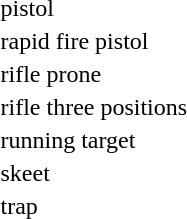<table>
<tr>
<td>pistol <br></td>
<td></td>
<td></td>
<td></td>
</tr>
<tr>
<td>rapid fire pistol <br></td>
<td></td>
<td></td>
<td></td>
</tr>
<tr>
<td>rifle prone <br></td>
<td></td>
<td></td>
<td></td>
</tr>
<tr>
<td>rifle three positions <br></td>
<td></td>
<td></td>
<td></td>
</tr>
<tr>
<td>running target <br></td>
<td></td>
<td></td>
<td></td>
</tr>
<tr>
<td>skeet <br></td>
<td></td>
<td></td>
<td></td>
</tr>
<tr>
<td>trap <br></td>
<td></td>
<td></td>
<td></td>
</tr>
<tr>
</tr>
</table>
